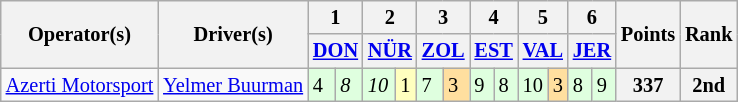<table class="wikitable" style="font-size: 85%">
<tr>
<th rowspan=2>Operator(s)</th>
<th rowspan=2>Driver(s)</th>
<th colspan=2>1</th>
<th colspan=2>2</th>
<th colspan=2>3</th>
<th colspan=2>4</th>
<th colspan=2>5</th>
<th colspan=2>6</th>
<th rowspan=2>Points</th>
<th rowspan=2>Rank</th>
</tr>
<tr>
<th colspan=2><a href='#'>DON</a></th>
<th colspan=2><a href='#'>NÜR</a></th>
<th colspan=2><a href='#'>ZOL</a></th>
<th colspan=2><a href='#'>EST</a></th>
<th colspan=2><a href='#'>VAL</a></th>
<th colspan=2><a href='#'>JER</a></th>
</tr>
<tr>
<td align=center><a href='#'>Azerti Motorsport</a></td>
<td> <a href='#'>Yelmer Buurman</a></td>
<td style="background:#dfffdf;">4</td>
<td style="background:#dfffdf;"><em>8</em></td>
<td style="background:#dfffdf;"><em>10</em></td>
<td style="background:#ffffbf;">1</td>
<td style="background:#dfffdf;">7</td>
<td style="background:#ffdf9f;">3</td>
<td style="background:#dfffdf;">9</td>
<td style="background:#dfffdf;">8</td>
<td style="background:#dfffdf;">10</td>
<td style="background:#ffdf9f;">3</td>
<td style="background:#dfffdf;">8</td>
<td style="background:#dfffdf;">9</td>
<th>337</th>
<th>2nd</th>
</tr>
</table>
